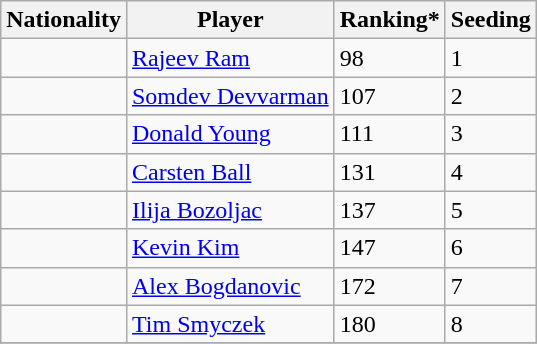<table class="wikitable">
<tr>
<th>Nationality</th>
<th>Player</th>
<th>Ranking*</th>
<th>Seeding</th>
</tr>
<tr>
<td></td>
<td><a href='#'>Rajeev Ram</a></td>
<td>98</td>
<td>1</td>
</tr>
<tr>
<td></td>
<td><a href='#'>Somdev Devvarman</a></td>
<td>107</td>
<td>2</td>
</tr>
<tr>
<td></td>
<td><a href='#'>Donald Young</a></td>
<td>111</td>
<td>3</td>
</tr>
<tr>
<td></td>
<td><a href='#'>Carsten Ball</a></td>
<td>131</td>
<td>4</td>
</tr>
<tr>
<td></td>
<td><a href='#'>Ilija Bozoljac</a></td>
<td>137</td>
<td>5</td>
</tr>
<tr>
<td></td>
<td><a href='#'>Kevin Kim</a></td>
<td>147</td>
<td>6</td>
</tr>
<tr>
<td></td>
<td><a href='#'>Alex Bogdanovic</a></td>
<td>172</td>
<td>7</td>
</tr>
<tr>
<td></td>
<td><a href='#'>Tim Smyczek</a></td>
<td>180</td>
<td>8</td>
</tr>
<tr>
</tr>
</table>
